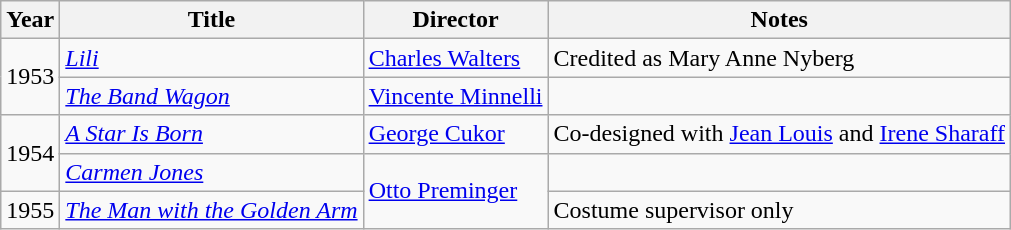<table class="wikitable sortable">
<tr>
<th>Year</th>
<th>Title</th>
<th>Director</th>
<th>Notes</th>
</tr>
<tr>
<td rowspan="2">1953</td>
<td><em><a href='#'>Lili</a></em></td>
<td><a href='#'>Charles Walters</a></td>
<td>Credited as Mary Anne Nyberg</td>
</tr>
<tr>
<td><em><a href='#'>The Band Wagon</a></em></td>
<td><a href='#'>Vincente Minnelli</a></td>
<td></td>
</tr>
<tr>
<td rowspan="2">1954</td>
<td><em><a href='#'>A Star Is Born</a></em></td>
<td><a href='#'>George Cukor</a></td>
<td>Co-designed with <a href='#'>Jean Louis</a> and <a href='#'>Irene Sharaff</a></td>
</tr>
<tr>
<td><em><a href='#'>Carmen Jones</a></em></td>
<td rowspan="2"><a href='#'>Otto Preminger</a></td>
<td></td>
</tr>
<tr>
<td>1955</td>
<td><em><a href='#'>The Man with the Golden Arm</a></em></td>
<td>Costume supervisor only</td>
</tr>
</table>
